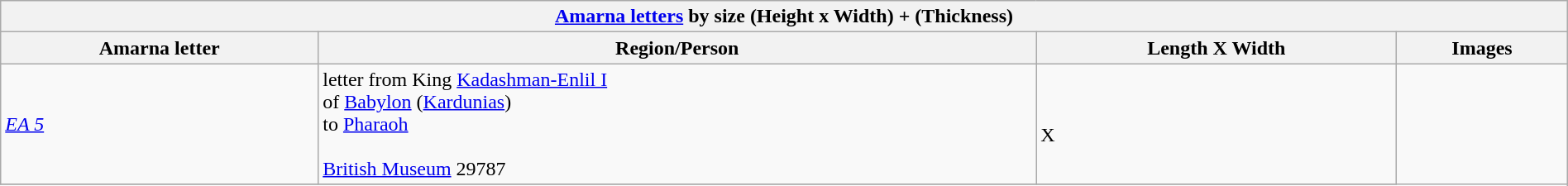<table class="wikitable" align="center" width="100%">
<tr>
<th colspan="5" align="center"><strong><a href='#'>Amarna letters</a> by size (Height x Width) + (Thickness)</strong></th>
</tr>
<tr>
<th>Amarna letter</th>
<th>Region/Person</th>
<th>Length X Width</th>
<th>Images</th>
</tr>
<tr>
<td><em><a href='#'>EA 5</a></em></td>
<td>letter from King <a href='#'>Kadashman-Enlil I</a> <br>of <a href='#'>Babylon</a> (<a href='#'>Kardunias</a>) <br>to <a href='#'>Pharaoh</a> <br><br><a href='#'>British Museum</a> 29787</td>
<td> <br>X </td>
<td rowspan="99"></td>
</tr>
<tr>
</tr>
</table>
